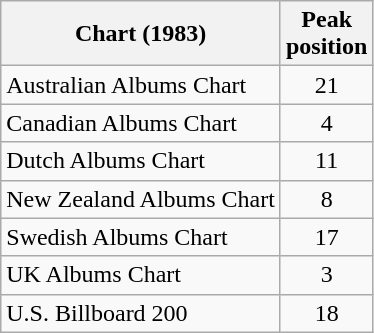<table class="wikitable sortable">
<tr>
<th>Chart (1983)</th>
<th>Peak<br>position</th>
</tr>
<tr>
<td align="left">Australian Albums Chart</td>
<td align="center">21</td>
</tr>
<tr>
<td align="left">Canadian Albums Chart</td>
<td style="text-align:center;">4</td>
</tr>
<tr>
<td align="left">Dutch Albums Chart</td>
<td style="text-align:center;">11</td>
</tr>
<tr>
<td align="left">New Zealand Albums Chart</td>
<td style="text-align:center;">8</td>
</tr>
<tr>
<td align="left">Swedish Albums Chart</td>
<td style="text-align:center;">17</td>
</tr>
<tr>
<td align="left">UK Albums Chart</td>
<td style="text-align:center;">3</td>
</tr>
<tr>
<td align="left">U.S. Billboard 200</td>
<td style="text-align:center;">18</td>
</tr>
</table>
